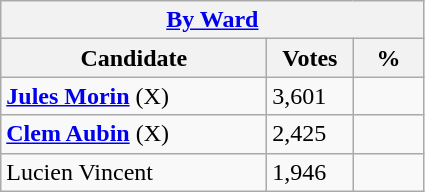<table class="wikitable">
<tr>
<th colspan="3"><a href='#'>By Ward</a></th>
</tr>
<tr>
<th style="width: 170px">Candidate</th>
<th style="width: 50px">Votes</th>
<th style="width: 40px">%</th>
</tr>
<tr>
<td><strong><a href='#'>Jules Morin</a></strong>  (X)</td>
<td>3,601</td>
<td></td>
</tr>
<tr>
<td><strong><a href='#'>Clem Aubin</a></strong> (X)</td>
<td>2,425</td>
<td></td>
</tr>
<tr>
<td>Lucien Vincent</td>
<td>1,946</td>
<td></td>
</tr>
</table>
